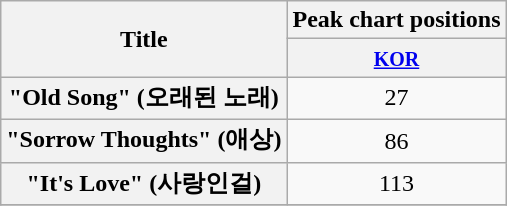<table class="wikitable plainrowheaders" style="text-align:center;" border="1">
<tr>
<th scope="col" rowspan="2">Title</th>
<th scope="col" colspan="1">Peak chart positions</th>
</tr>
<tr>
<th><small><a href='#'>KOR</a></small><br></th>
</tr>
<tr>
<th scope=row>"Old Song" (오래된 노래)</th>
<td>27</td>
</tr>
<tr>
<th scope=row>"Sorrow Thoughts" (애상)</th>
<td>86</td>
</tr>
<tr>
<th scope=row>"It's Love" (사랑인걸)</th>
<td>113</td>
</tr>
<tr>
</tr>
</table>
